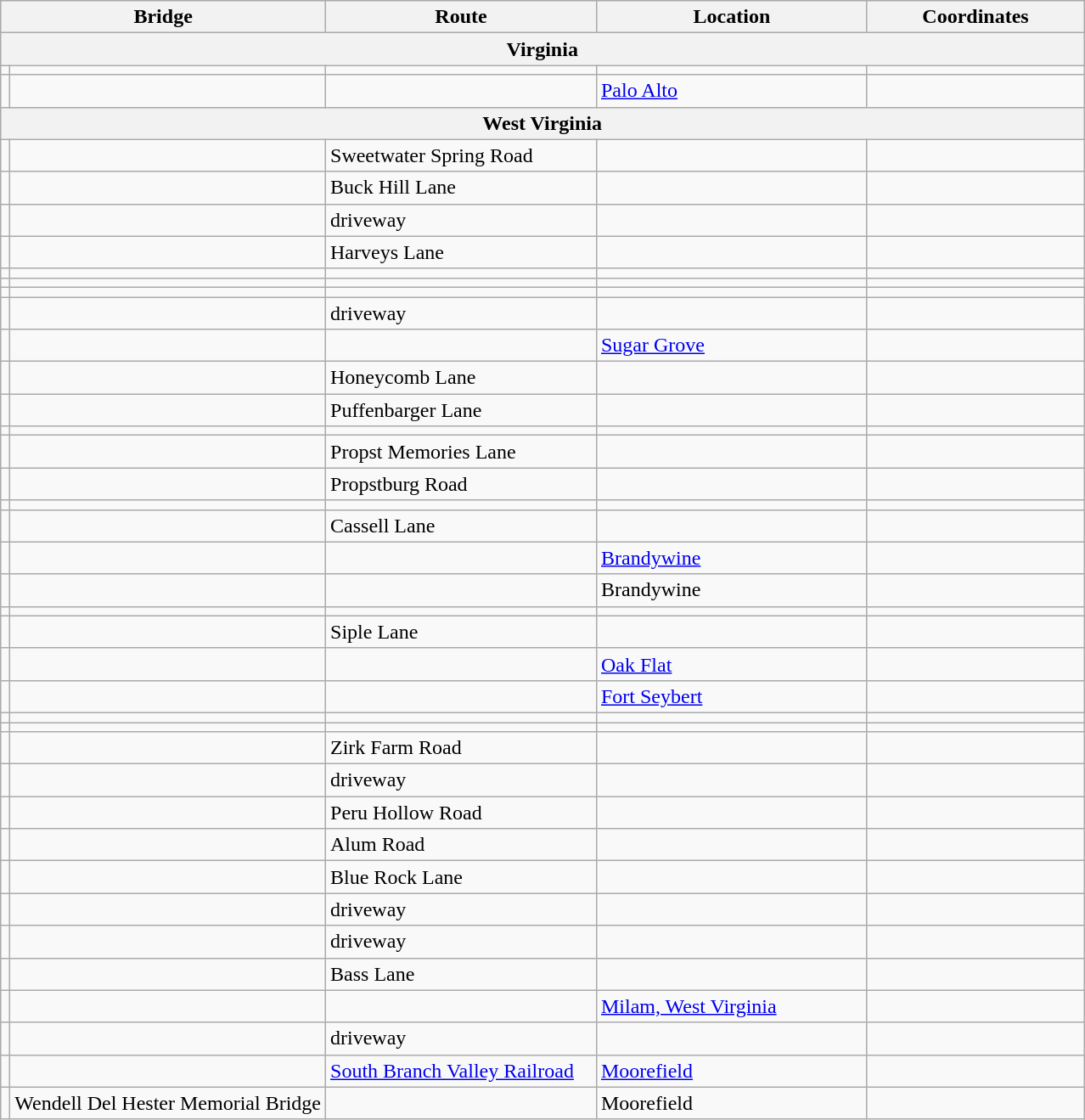<table class="wikitable">
<tr>
<th colspan="2">Bridge</th>
<th style="width:25%;">Route</th>
<th style="width:25%;">Location</th>
<th style="width:20%;">Coordinates</th>
</tr>
<tr>
<th colspan="5">Virginia</th>
</tr>
<tr>
<td></td>
<td></td>
<td></td>
<td></td>
<td></td>
</tr>
<tr>
<td></td>
<td></td>
<td></td>
<td><a href='#'>Palo Alto</a></td>
<td></td>
</tr>
<tr>
<th colspan="5">West Virginia</th>
</tr>
<tr>
<td></td>
<td></td>
<td>Sweetwater Spring Road</td>
<td></td>
<td></td>
</tr>
<tr>
<td></td>
<td></td>
<td>Buck Hill Lane</td>
<td></td>
<td></td>
</tr>
<tr>
<td></td>
<td></td>
<td>driveway</td>
<td></td>
<td></td>
</tr>
<tr>
<td></td>
<td></td>
<td>Harveys Lane</td>
<td></td>
<td></td>
</tr>
<tr>
<td></td>
<td></td>
<td></td>
<td></td>
<td></td>
</tr>
<tr>
<td></td>
<td></td>
<td></td>
<td></td>
<td></td>
</tr>
<tr>
<td></td>
<td></td>
<td></td>
<td></td>
<td></td>
</tr>
<tr>
<td></td>
<td></td>
<td>driveway</td>
<td></td>
<td></td>
</tr>
<tr>
<td></td>
<td></td>
<td></td>
<td><a href='#'>Sugar Grove</a></td>
<td></td>
</tr>
<tr>
<td></td>
<td></td>
<td>Honeycomb Lane</td>
<td></td>
<td></td>
</tr>
<tr>
<td></td>
<td></td>
<td>Puffenbarger Lane</td>
<td></td>
<td></td>
</tr>
<tr>
<td></td>
<td></td>
<td></td>
<td></td>
<td></td>
</tr>
<tr>
<td></td>
<td></td>
<td>Propst Memories Lane</td>
<td></td>
<td></td>
</tr>
<tr>
<td></td>
<td></td>
<td>Propstburg Road</td>
<td></td>
<td></td>
</tr>
<tr>
<td></td>
<td></td>
<td></td>
<td></td>
<td></td>
</tr>
<tr>
<td></td>
<td></td>
<td>Cassell Lane</td>
<td></td>
<td></td>
</tr>
<tr>
<td></td>
<td></td>
<td></td>
<td><a href='#'>Brandywine</a></td>
<td></td>
</tr>
<tr>
<td></td>
<td></td>
<td></td>
<td>Brandywine</td>
<td></td>
</tr>
<tr>
<td></td>
<td></td>
<td></td>
<td></td>
<td></td>
</tr>
<tr>
<td></td>
<td></td>
<td>Siple Lane</td>
<td></td>
<td></td>
</tr>
<tr>
<td></td>
<td></td>
<td></td>
<td><a href='#'>Oak Flat</a></td>
<td></td>
</tr>
<tr>
<td></td>
<td></td>
<td></td>
<td><a href='#'>Fort Seybert</a></td>
<td></td>
</tr>
<tr>
<td></td>
<td></td>
<td></td>
<td></td>
<td></td>
</tr>
<tr>
<td></td>
<td></td>
<td></td>
<td></td>
<td></td>
</tr>
<tr>
<td></td>
<td></td>
<td>Zirk Farm Road</td>
<td></td>
<td></td>
</tr>
<tr>
<td></td>
<td></td>
<td>driveway</td>
<td></td>
<td></td>
</tr>
<tr>
<td></td>
<td></td>
<td>Peru Hollow Road</td>
<td></td>
<td></td>
</tr>
<tr>
<td></td>
<td></td>
<td>Alum Road</td>
<td></td>
<td></td>
</tr>
<tr>
<td></td>
<td></td>
<td>Blue Rock Lane</td>
<td></td>
<td></td>
</tr>
<tr>
<td></td>
<td></td>
<td>driveway</td>
<td></td>
<td></td>
</tr>
<tr>
<td></td>
<td></td>
<td>driveway</td>
<td></td>
<td></td>
</tr>
<tr>
<td></td>
<td></td>
<td>Bass Lane</td>
<td></td>
<td></td>
</tr>
<tr>
<td></td>
<td></td>
<td></td>
<td><a href='#'>Milam, West Virginia</a></td>
<td></td>
</tr>
<tr>
<td></td>
<td></td>
<td>driveway</td>
<td></td>
<td></td>
</tr>
<tr>
<td></td>
<td></td>
<td><a href='#'>South Branch Valley Railroad</a></td>
<td><a href='#'>Moorefield</a></td>
<td></td>
</tr>
<tr>
<td></td>
<td>Wendell Del Hester Memorial Bridge</td>
<td></td>
<td>Moorefield</td>
<td></td>
</tr>
</table>
